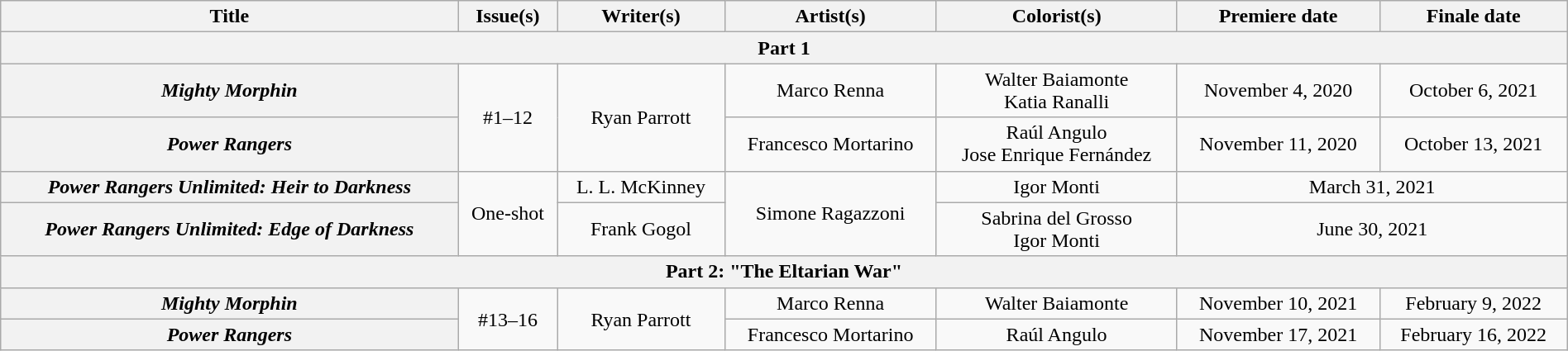<table class="wikitable" style="text-align:center;" width="100%">
<tr>
<th>Title</th>
<th>Issue(s)</th>
<th>Writer(s)</th>
<th>Artist(s)</th>
<th>Colorist(s)</th>
<th>Premiere date</th>
<th>Finale date</th>
</tr>
<tr>
<th colspan="7">Part 1</th>
</tr>
<tr>
<th><em>Mighty Morphin</em></th>
<td rowspan="2">#1–12</td>
<td rowspan="2">Ryan Parrott</td>
<td>Marco Renna</td>
<td>Walter Baiamonte<br>Katia Ranalli</td>
<td>November 4, 2020</td>
<td>October 6, 2021</td>
</tr>
<tr>
<th><em>Power Rangers</em></th>
<td>Francesco Mortarino</td>
<td>Raúl Angulo<br>Jose Enrique Fernández</td>
<td>November 11, 2020</td>
<td>October 13, 2021</td>
</tr>
<tr>
<th><em>Power Rangers Unlimited: Heir to Darkness</em></th>
<td rowspan="2">One-shot</td>
<td>L. L. McKinney</td>
<td rowspan="2">Simone Ragazzoni</td>
<td>Igor Monti</td>
<td colspan="2">March 31, 2021<em></em></td>
</tr>
<tr>
<th><em>Power Rangers Unlimited: Edge of Darkness</em></th>
<td>Frank Gogol</td>
<td>Sabrina del Grosso<br>Igor Monti</td>
<td colspan="2">June 30, 2021<em></em></td>
</tr>
<tr>
<th colspan="7">Part 2: "The Eltarian War"</th>
</tr>
<tr>
<th><em>Mighty Morphin</em></th>
<td rowspan="2">#13–16</td>
<td rowspan="2">Ryan Parrott</td>
<td>Marco Renna</td>
<td>Walter Baiamonte</td>
<td>November 10, 2021</td>
<td>February 9, 2022</td>
</tr>
<tr>
<th><em>Power Rangers</em></th>
<td>Francesco Mortarino</td>
<td>Raúl Angulo</td>
<td>November 17, 2021</td>
<td>February 16, 2022</td>
</tr>
</table>
